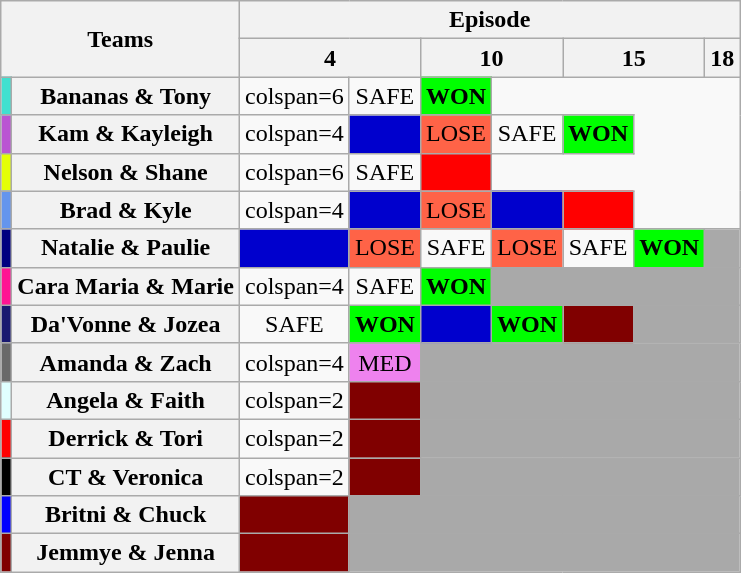<table class="wikitable" style="text-align:center">
<tr>
<th rowspan=2 colspan=2>Teams</th>
<th colspan=14>Episode</th>
</tr>
<tr>
<th colspan=2>4</th>
<th colspan=2>10</th>
<th colspan=2>15</th>
<th colspan=2>18</th>
</tr>
<tr>
<th style="background:turquoise"></th>
<th nowrap>Bananas & Tony</th>
<td>colspan=6 </td>
<td>SAFE</td>
<td bgcolor="lime"><strong>WON</strong></td>
</tr>
<tr>
<th style="background:mediumorchid"></th>
<th nowrap>Kam & Kayleigh</th>
<td>colspan=4 </td>
<td bgcolor="mediumblue"></td>
<td bgcolor="tomato">LOSE</td>
<td>SAFE</td>
<td bgcolor="lime"><strong>WON</strong></td>
</tr>
<tr>
<th Style="background:#e4ff06"></th>
<th nowrap>Nelson & Shane</th>
<td>colspan=6 </td>
<td>SAFE</td>
<td bgcolor="red"></td>
</tr>
<tr>
<th Style="background:cornflowerblue"></th>
<th nowrap>Brad & Kyle</th>
<td>colspan=4 </td>
<td bgcolor="mediumblue"></td>
<td bgcolor="tomato">LOSE</td>
<td bgcolor="mediumblue"></td>
<td bgcolor="red"></td>
</tr>
<tr>
<th style="background:navy"></th>
<th nowrap>Natalie & Paulie</th>
<td bgcolor="mediumblue"></td>
<td bgcolor="tomato">LOSE</td>
<td>SAFE</td>
<td bgcolor="tomato">LOSE</td>
<td>SAFE</td>
<td bgcolor="lime"><strong>WON</strong></td>
<td bgcolor="darkgray" colspan=13></td>
</tr>
<tr>
<th style="background:deeppink"></th>
<th nowrap>Cara Maria & Marie</th>
<td>colspan=4 </td>
<td>SAFE</td>
<td bgcolor="lime"><strong>WON</strong></td>
<td bgcolor="darkgray" colspan=13></td>
</tr>
<tr>
<th style="background:midnightblue"></th>
<th nowrap>Da'Vonne & Jozea</th>
<td>SAFE</td>
<td bgcolor="lime"><strong>WON</strong></td>
<td bgcolor="mediumblue"></td>
<td bgcolor="lime"><strong>WON</strong></td>
<td bgcolor="maroon"></td>
<td bgcolor="darkgray" colspan=13></td>
</tr>
<tr>
<th style="background:dimgray"></th>
<th nowrap>Amanda & Zach</th>
<td>colspan=4 </td>
<td bgcolor="violet">MED</td>
<td bgcolor="darkgray" colspan=13></td>
</tr>
<tr>
<th style="background:lightcyan"></th>
<th nowrap>Angela & Faith</th>
<td>colspan=2 </td>
<td bgcolor="maroon"></td>
<td bgcolor="darkgray" colspan=13></td>
</tr>
<tr>
<th style="background:red"></th>
<th nowrap>Derrick & Tori</th>
<td>colspan=2 </td>
<td bgcolor="maroon"></td>
<td bgcolor="darkgray" colspan=13></td>
</tr>
<tr>
<th style="background:black"></th>
<th nowrap>CT & Veronica</th>
<td>colspan=2 </td>
<td bgcolor="maroon"></td>
<td bgcolor="darkgray" colspan=13></td>
</tr>
<tr>
<th style="background:blue"></th>
<th nowrap>Britni & Chuck</th>
<td bgcolor="maroon"></td>
<td bgcolor="darkgray" colspan=13></td>
</tr>
<tr>
<th style="background:maroon"></th>
<th nowrap>Jemmye & Jenna</th>
<td bgcolor="maroon"></td>
<td bgcolor="darkgray" colspan=13></td>
</tr>
</table>
